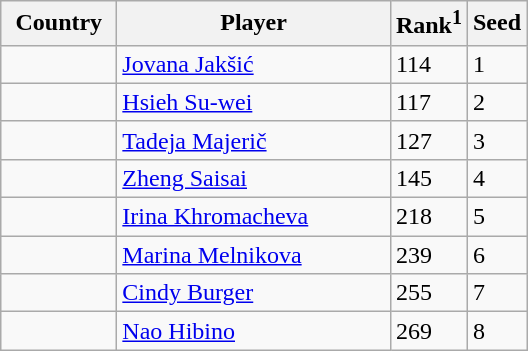<table class="sortable wikitable">
<tr>
<th width="70">Country</th>
<th width="175">Player</th>
<th>Rank<sup>1</sup></th>
<th>Seed</th>
</tr>
<tr>
<td></td>
<td><a href='#'>Jovana Jakšić</a></td>
<td>114</td>
<td>1</td>
</tr>
<tr>
<td></td>
<td><a href='#'>Hsieh Su-wei</a></td>
<td>117</td>
<td>2</td>
</tr>
<tr>
<td></td>
<td><a href='#'>Tadeja Majerič</a></td>
<td>127</td>
<td>3</td>
</tr>
<tr>
<td></td>
<td><a href='#'>Zheng Saisai</a></td>
<td>145</td>
<td>4</td>
</tr>
<tr>
<td></td>
<td><a href='#'>Irina Khromacheva</a></td>
<td>218</td>
<td>5</td>
</tr>
<tr>
<td></td>
<td><a href='#'>Marina Melnikova</a></td>
<td>239</td>
<td>6</td>
</tr>
<tr>
<td></td>
<td><a href='#'>Cindy Burger</a></td>
<td>255</td>
<td>7</td>
</tr>
<tr>
<td></td>
<td><a href='#'>Nao Hibino</a></td>
<td>269</td>
<td>8</td>
</tr>
</table>
